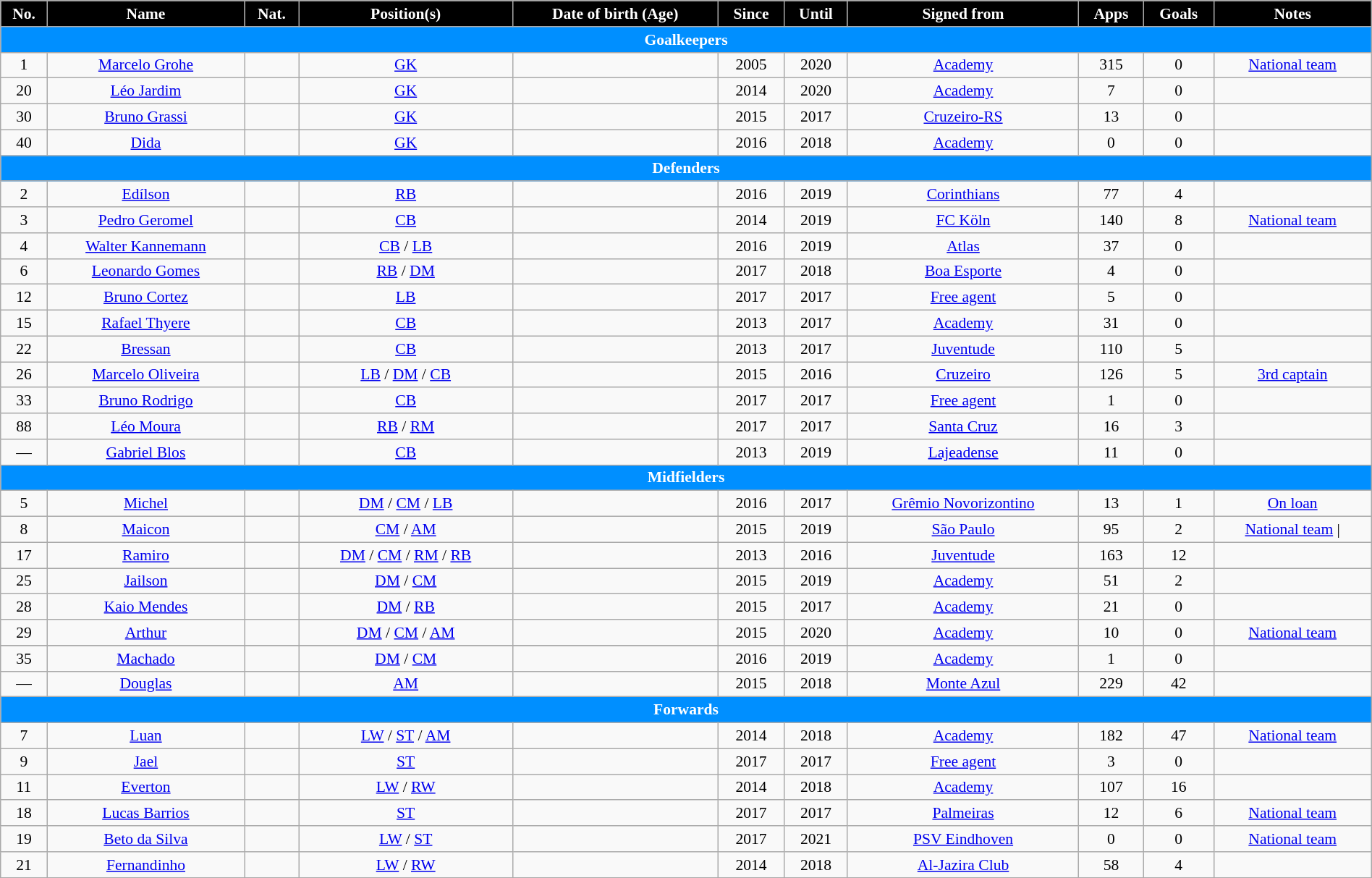<table class="wikitable" style="text-align: center; font-size:90%" width=100%>
<tr>
<th style="background:#000000; color:white; text-align:center;">No.</th>
<th style="background:#000000; color:white; text-align:center;">Name</th>
<th style="background:#000000; color:white; text-align:center;">Nat.</th>
<th style="background:#000000; color:white; text-align:center;">Position(s)</th>
<th style="background:#000000; color:white; text-align:center;">Date of birth (Age)</th>
<th style="background:#000000; color:white; text-align:center;">Since</th>
<th style="background:#000000; color:white; text-align:center;">Until</th>
<th style="background:#000000; color:white; text-align:center;">Signed from</th>
<th style="background:#000000; color:white; text-align:center;">Apps</th>
<th style="background:#000000; color:white; text-align:center;">Goals</th>
<th style="background:#000000; color:white; text-align:center;">Notes</th>
</tr>
<tr>
<th colspan="11" style="background:#008FFF; color:white; text-align:center;">Goalkeepers</th>
</tr>
<tr>
<td>1</td>
<td><a href='#'>Marcelo Grohe</a></td>
<td></td>
<td><a href='#'>GK</a></td>
<td></td>
<td>2005</td>
<td>2020</td>
<td><a href='#'>Academy</a></td>
<td>315</td>
<td>0</td>
<td><a href='#'>National team</a></td>
</tr>
<tr>
<td>20</td>
<td><a href='#'>Léo Jardim</a></td>
<td></td>
<td><a href='#'>GK</a></td>
<td></td>
<td>2014</td>
<td>2020</td>
<td><a href='#'>Academy</a></td>
<td>7</td>
<td>0</td>
<td></td>
</tr>
<tr>
<td>30</td>
<td><a href='#'>Bruno Grassi</a></td>
<td></td>
<td><a href='#'>GK</a></td>
<td></td>
<td>2015</td>
<td>2017</td>
<td> <a href='#'>Cruzeiro-RS</a></td>
<td>13</td>
<td>0</td>
<td></td>
</tr>
<tr>
<td>40</td>
<td><a href='#'>Dida</a></td>
<td></td>
<td><a href='#'>GK</a></td>
<td></td>
<td>2016</td>
<td>2018</td>
<td><a href='#'>Academy</a></td>
<td>0</td>
<td>0</td>
<td></td>
</tr>
<tr>
<th colspan="11" style="background:#008FFF; color:white; text-align:center;">Defenders</th>
</tr>
<tr>
<td>2</td>
<td><a href='#'>Edílson</a></td>
<td></td>
<td><a href='#'>RB</a></td>
<td></td>
<td>2016</td>
<td>2019</td>
<td> <a href='#'>Corinthians</a></td>
<td>77</td>
<td>4</td>
<td></td>
</tr>
<tr>
<td>3</td>
<td><a href='#'>Pedro Geromel</a></td>
<td></td>
<td><a href='#'>CB</a></td>
<td></td>
<td>2014</td>
<td>2019</td>
<td> <a href='#'>FC Köln</a></td>
<td>140</td>
<td>8</td>
<td><a href='#'>National team</a></td>
</tr>
<tr>
<td>4</td>
<td><a href='#'>Walter Kannemann</a></td>
<td></td>
<td><a href='#'>CB</a> / <a href='#'>LB</a></td>
<td></td>
<td>2016</td>
<td>2019</td>
<td> <a href='#'>Atlas</a></td>
<td>37</td>
<td>0</td>
<td></td>
</tr>
<tr>
<td>6</td>
<td><a href='#'>Leonardo Gomes</a></td>
<td></td>
<td><a href='#'>RB</a> / <a href='#'>DM</a></td>
<td></td>
<td>2017</td>
<td>2018</td>
<td> <a href='#'>Boa Esporte</a></td>
<td>4</td>
<td>0</td>
<td></td>
</tr>
<tr>
<td>12</td>
<td><a href='#'>Bruno Cortez</a></td>
<td></td>
<td><a href='#'>LB</a></td>
<td></td>
<td>2017</td>
<td>2017</td>
<td><a href='#'>Free agent</a></td>
<td>5</td>
<td>0</td>
<td></td>
</tr>
<tr>
<td>15</td>
<td><a href='#'>Rafael Thyere</a></td>
<td></td>
<td><a href='#'>CB</a></td>
<td></td>
<td>2013</td>
<td>2017</td>
<td><a href='#'>Academy</a></td>
<td>31</td>
<td>0</td>
<td></td>
</tr>
<tr>
<td>22</td>
<td><a href='#'>Bressan</a></td>
<td></td>
<td><a href='#'>CB</a></td>
<td></td>
<td>2013</td>
<td>2017</td>
<td> <a href='#'>Juventude</a></td>
<td>110</td>
<td>5</td>
<td></td>
</tr>
<tr>
<td>26</td>
<td><a href='#'>Marcelo Oliveira</a></td>
<td></td>
<td><a href='#'>LB</a> / <a href='#'>DM</a> / <a href='#'>CB</a></td>
<td></td>
<td>2015</td>
<td>2016</td>
<td> <a href='#'>Cruzeiro</a></td>
<td>126</td>
<td>5</td>
<td><a href='#'>3rd captain</a></td>
</tr>
<tr>
<td>33</td>
<td><a href='#'>Bruno Rodrigo</a></td>
<td></td>
<td><a href='#'>CB</a></td>
<td></td>
<td>2017</td>
<td>2017</td>
<td><a href='#'>Free agent</a></td>
<td>1</td>
<td>0</td>
<td></td>
</tr>
<tr>
<td>88</td>
<td><a href='#'>Léo Moura</a></td>
<td></td>
<td><a href='#'>RB</a> / <a href='#'>RM</a></td>
<td></td>
<td>2017</td>
<td>2017</td>
<td> <a href='#'>Santa Cruz</a></td>
<td>16</td>
<td>3</td>
<td></td>
</tr>
<tr>
<td>—</td>
<td><a href='#'>Gabriel Blos</a></td>
<td></td>
<td><a href='#'>CB</a></td>
<td></td>
<td>2013</td>
<td>2019</td>
<td> <a href='#'>Lajeadense</a></td>
<td>11</td>
<td>0</td>
<td></td>
</tr>
<tr>
<th colspan="11" style="background:#008FFF; color:white; text-align:center;">Midfielders</th>
</tr>
<tr>
<td>5</td>
<td><a href='#'>Michel</a></td>
<td></td>
<td><a href='#'>DM</a> / <a href='#'>CM</a> / <a href='#'>LB</a></td>
<td></td>
<td>2016</td>
<td>2017</td>
<td> <a href='#'>Grêmio Novorizontino</a></td>
<td>13</td>
<td>1</td>
<td><a href='#'>On loan</a></td>
</tr>
<tr>
<td>8</td>
<td><a href='#'>Maicon</a></td>
<td></td>
<td><a href='#'>CM</a> / <a href='#'>AM</a></td>
<td></td>
<td>2015</td>
<td>2019</td>
<td> <a href='#'>São Paulo</a></td>
<td>95</td>
<td>2</td>
<td><a href='#'>National team</a> | </td>
</tr>
<tr>
<td>17</td>
<td><a href='#'>Ramiro</a></td>
<td></td>
<td><a href='#'>DM</a> / <a href='#'>CM</a> / <a href='#'>RM</a> / <a href='#'>RB</a></td>
<td></td>
<td>2013</td>
<td>2016</td>
<td> <a href='#'>Juventude</a></td>
<td>163</td>
<td>12</td>
<td></td>
</tr>
<tr>
<td>25</td>
<td><a href='#'>Jailson</a></td>
<td></td>
<td><a href='#'>DM</a> / <a href='#'>CM</a></td>
<td></td>
<td>2015</td>
<td>2019</td>
<td><a href='#'>Academy</a></td>
<td>51</td>
<td>2</td>
<td></td>
</tr>
<tr>
<td>28</td>
<td><a href='#'>Kaio Mendes</a></td>
<td></td>
<td><a href='#'>DM</a> / <a href='#'>RB</a></td>
<td></td>
<td>2015</td>
<td>2017</td>
<td><a href='#'>Academy</a></td>
<td>21</td>
<td>0</td>
<td></td>
</tr>
<tr>
<td>29</td>
<td><a href='#'>Arthur</a></td>
<td></td>
<td><a href='#'>DM</a> / <a href='#'>CM</a> / <a href='#'>AM</a></td>
<td></td>
<td>2015</td>
<td>2020</td>
<td><a href='#'>Academy</a></td>
<td>10</td>
<td>0</td>
<td><a href='#'>National team</a></td>
</tr>
<tr>
</tr>
<tr>
<td>35</td>
<td><a href='#'>Machado</a></td>
<td></td>
<td><a href='#'>DM</a> / <a href='#'>CM</a></td>
<td></td>
<td>2016</td>
<td>2019</td>
<td><a href='#'>Academy</a></td>
<td>1</td>
<td>0</td>
<td></td>
</tr>
<tr>
<td>—</td>
<td><a href='#'>Douglas</a></td>
<td></td>
<td><a href='#'>AM</a></td>
<td></td>
<td>2015</td>
<td>2018</td>
<td> <a href='#'>Monte Azul</a></td>
<td>229</td>
<td>42</td>
<td></td>
</tr>
<tr>
<th colspan="11" style="background:#008FFF; color:white; text-align:center;">Forwards</th>
</tr>
<tr>
<td>7</td>
<td><a href='#'>Luan</a></td>
<td></td>
<td><a href='#'>LW</a> / <a href='#'>ST</a> / <a href='#'>AM</a></td>
<td></td>
<td>2014</td>
<td>2018</td>
<td><a href='#'>Academy</a></td>
<td>182</td>
<td>47</td>
<td><a href='#'>National team</a></td>
</tr>
<tr>
<td>9</td>
<td><a href='#'>Jael</a></td>
<td></td>
<td><a href='#'>ST</a></td>
<td></td>
<td>2017</td>
<td>2017</td>
<td><a href='#'>Free agent</a></td>
<td>3</td>
<td>0</td>
<td></td>
</tr>
<tr>
<td>11</td>
<td><a href='#'>Everton</a></td>
<td></td>
<td><a href='#'>LW</a> / <a href='#'>RW</a></td>
<td></td>
<td>2014</td>
<td>2018</td>
<td><a href='#'>Academy</a></td>
<td>107</td>
<td>16</td>
<td></td>
</tr>
<tr>
<td>18</td>
<td><a href='#'>Lucas Barrios</a></td>
<td></td>
<td><a href='#'>ST</a></td>
<td></td>
<td>2017</td>
<td>2017</td>
<td> <a href='#'>Palmeiras</a></td>
<td>12</td>
<td>6</td>
<td><a href='#'>National team</a></td>
</tr>
<tr>
<td>19</td>
<td><a href='#'>Beto da Silva</a></td>
<td></td>
<td><a href='#'>LW</a> / <a href='#'>ST</a></td>
<td></td>
<td>2017</td>
<td>2021</td>
<td> <a href='#'>PSV Eindhoven</a></td>
<td>0</td>
<td>0</td>
<td><a href='#'>National team</a></td>
</tr>
<tr>
<td>21</td>
<td><a href='#'>Fernandinho</a></td>
<td></td>
<td><a href='#'>LW</a> / <a href='#'>RW</a></td>
<td></td>
<td>2014</td>
<td>2018</td>
<td> <a href='#'>Al-Jazira Club</a></td>
<td>58</td>
<td>4</td>
<td></td>
</tr>
<tr>
</tr>
</table>
